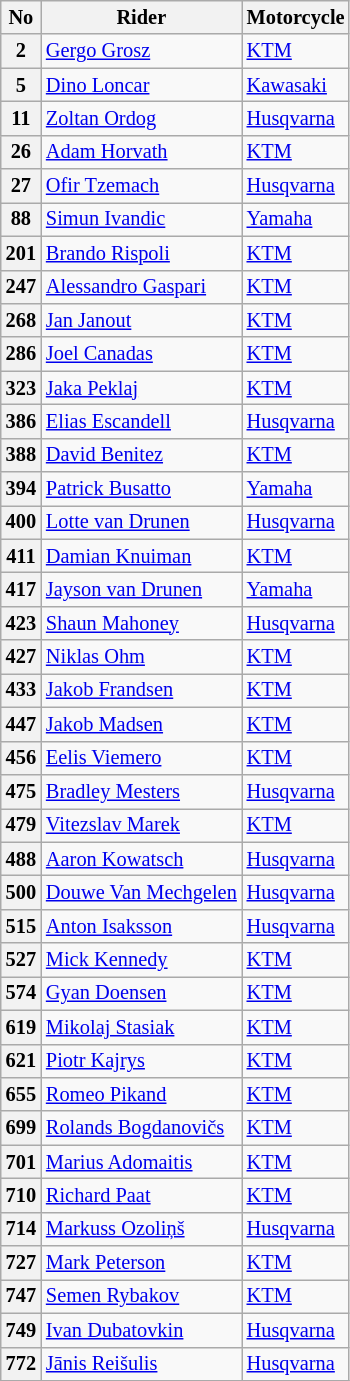<table class="wikitable" style="font-size: 85%;">
<tr>
<th>No</th>
<th>Rider</th>
<th>Motorcycle</th>
</tr>
<tr>
<th>2</th>
<td> <a href='#'>Gergo Grosz</a></td>
<td><a href='#'>KTM</a></td>
</tr>
<tr>
<th>5</th>
<td> <a href='#'>Dino Loncar</a></td>
<td><a href='#'>Kawasaki</a></td>
</tr>
<tr>
<th>11</th>
<td> <a href='#'>Zoltan Ordog</a></td>
<td><a href='#'>Husqvarna</a></td>
</tr>
<tr>
<th>26</th>
<td> <a href='#'>Adam Horvath</a></td>
<td><a href='#'>KTM</a></td>
</tr>
<tr>
<th>27</th>
<td> <a href='#'>Ofir Tzemach</a></td>
<td><a href='#'>Husqvarna</a></td>
</tr>
<tr>
<th>88</th>
<td> <a href='#'>Simun Ivandic</a></td>
<td><a href='#'>Yamaha</a></td>
</tr>
<tr>
<th>201</th>
<td> <a href='#'>Brando Rispoli</a></td>
<td><a href='#'>KTM</a></td>
</tr>
<tr>
<th>247</th>
<td> <a href='#'>Alessandro Gaspari</a></td>
<td><a href='#'>KTM</a></td>
</tr>
<tr>
<th>268</th>
<td> <a href='#'>Jan Janout</a></td>
<td><a href='#'>KTM</a></td>
</tr>
<tr>
<th>286</th>
<td> <a href='#'>Joel Canadas</a></td>
<td><a href='#'>KTM</a></td>
</tr>
<tr>
<th>323</th>
<td> <a href='#'>Jaka Peklaj</a></td>
<td><a href='#'>KTM</a></td>
</tr>
<tr>
<th>386</th>
<td> <a href='#'>Elias Escandell</a></td>
<td><a href='#'>Husqvarna</a></td>
</tr>
<tr>
<th>388</th>
<td> <a href='#'>David Benitez</a></td>
<td><a href='#'>KTM</a></td>
</tr>
<tr>
<th>394</th>
<td> <a href='#'>Patrick Busatto</a></td>
<td><a href='#'>Yamaha</a></td>
</tr>
<tr>
<th>400</th>
<td> <a href='#'>Lotte van Drunen</a></td>
<td><a href='#'>Husqvarna</a></td>
</tr>
<tr>
<th>411</th>
<td> <a href='#'>Damian Knuiman</a></td>
<td><a href='#'>KTM</a></td>
</tr>
<tr>
<th>417</th>
<td> <a href='#'>Jayson van Drunen</a></td>
<td><a href='#'>Yamaha</a></td>
</tr>
<tr>
<th>423</th>
<td> <a href='#'>Shaun Mahoney</a></td>
<td><a href='#'>Husqvarna</a></td>
</tr>
<tr>
<th>427</th>
<td> <a href='#'>Niklas Ohm</a></td>
<td><a href='#'>KTM</a></td>
</tr>
<tr>
<th>433</th>
<td> <a href='#'>Jakob Frandsen</a></td>
<td><a href='#'>KTM</a></td>
</tr>
<tr>
<th>447</th>
<td> <a href='#'>Jakob Madsen</a></td>
<td><a href='#'>KTM</a></td>
</tr>
<tr>
<th>456</th>
<td> <a href='#'>Eelis Viemero</a></td>
<td><a href='#'>KTM</a></td>
</tr>
<tr>
<th>475</th>
<td> <a href='#'>Bradley Mesters</a></td>
<td><a href='#'>Husqvarna</a></td>
</tr>
<tr>
<th>479</th>
<td> <a href='#'>Vitezslav Marek</a></td>
<td><a href='#'>KTM</a></td>
</tr>
<tr>
<th>488</th>
<td> <a href='#'>Aaron Kowatsch</a></td>
<td><a href='#'>Husqvarna</a></td>
</tr>
<tr>
<th>500</th>
<td> <a href='#'>Douwe Van Mechgelen</a></td>
<td><a href='#'>Husqvarna</a></td>
</tr>
<tr>
<th>515</th>
<td> <a href='#'>Anton Isaksson</a></td>
<td><a href='#'>Husqvarna</a></td>
</tr>
<tr>
<th>527</th>
<td> <a href='#'>Mick Kennedy</a></td>
<td><a href='#'>KTM</a></td>
</tr>
<tr>
<th>574</th>
<td> <a href='#'>Gyan Doensen</a></td>
<td><a href='#'>KTM</a></td>
</tr>
<tr>
<th>619</th>
<td> <a href='#'>Mikolaj Stasiak</a></td>
<td><a href='#'>KTM</a></td>
</tr>
<tr>
<th>621</th>
<td> <a href='#'>Piotr Kajrys</a></td>
<td><a href='#'>KTM</a></td>
</tr>
<tr>
<th>655</th>
<td> <a href='#'>Romeo Pikand</a></td>
<td><a href='#'>KTM</a></td>
</tr>
<tr>
<th>699</th>
<td> <a href='#'>Rolands Bogdanovičs</a></td>
<td><a href='#'>KTM</a></td>
</tr>
<tr>
<th>701</th>
<td> <a href='#'>Marius Adomaitis</a></td>
<td><a href='#'>KTM</a></td>
</tr>
<tr>
<th>710</th>
<td> <a href='#'>Richard Paat</a></td>
<td><a href='#'>KTM</a></td>
</tr>
<tr>
<th>714</th>
<td> <a href='#'>Markuss Ozoliņš</a></td>
<td><a href='#'>Husqvarna</a></td>
</tr>
<tr>
<th>727</th>
<td> <a href='#'>Mark Peterson</a></td>
<td><a href='#'>KTM</a></td>
</tr>
<tr>
<th>747</th>
<td> <a href='#'>Semen Rybakov</a></td>
<td><a href='#'>KTM</a></td>
</tr>
<tr>
<th>749</th>
<td> <a href='#'>Ivan Dubatovkin</a></td>
<td><a href='#'>Husqvarna</a></td>
</tr>
<tr>
<th>772</th>
<td> <a href='#'>Jānis Reišulis</a></td>
<td><a href='#'>Husqvarna</a></td>
</tr>
<tr>
</tr>
</table>
